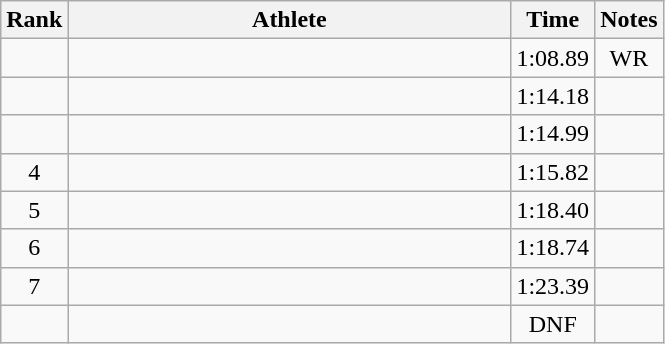<table class="wikitable" style="text-align:center">
<tr>
<th>Rank</th>
<th Style="width:18em">Athlete</th>
<th>Time</th>
<th>Notes</th>
</tr>
<tr>
<td></td>
<td style="text-align:left"></td>
<td>1:08.89</td>
<td>WR</td>
</tr>
<tr>
<td></td>
<td style="text-align:left"></td>
<td>1:14.18</td>
<td></td>
</tr>
<tr>
<td></td>
<td style="text-align:left"></td>
<td>1:14.99</td>
<td></td>
</tr>
<tr>
<td>4</td>
<td style="text-align:left"></td>
<td>1:15.82</td>
<td></td>
</tr>
<tr>
<td>5</td>
<td style="text-align:left"></td>
<td>1:18.40</td>
<td></td>
</tr>
<tr>
<td>6</td>
<td style="text-align:left"></td>
<td>1:18.74</td>
<td></td>
</tr>
<tr>
<td>7</td>
<td style="text-align:left"></td>
<td>1:23.39</td>
<td></td>
</tr>
<tr>
<td></td>
<td style="text-align:left"></td>
<td>DNF</td>
<td></td>
</tr>
</table>
